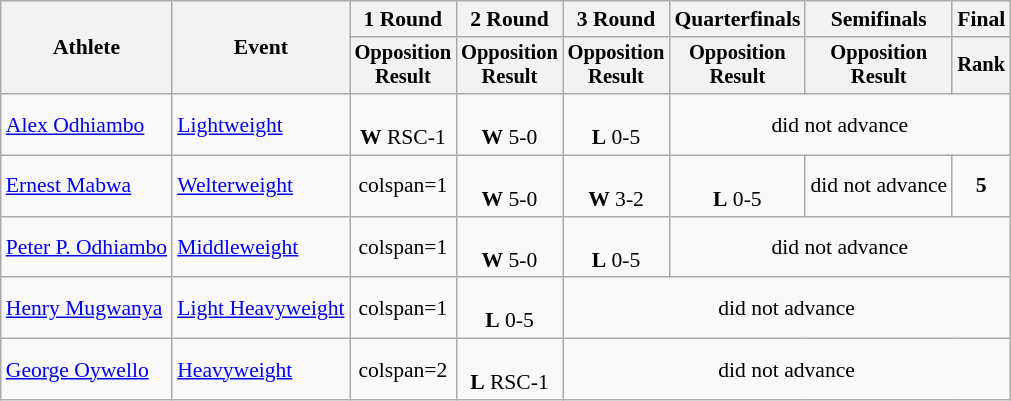<table class="wikitable" style="font-size:90%">
<tr>
<th rowspan="2">Athlete</th>
<th rowspan="2">Event</th>
<th>1 Round</th>
<th>2 Round</th>
<th>3 Round</th>
<th>Quarterfinals</th>
<th>Semifinals</th>
<th colspan=2>Final</th>
</tr>
<tr style="font-size:95%">
<th>Opposition<br>Result</th>
<th>Opposition<br>Result</th>
<th>Opposition<br>Result</th>
<th>Opposition<br>Result</th>
<th>Opposition<br>Result</th>
<th colspan=2>Rank</th>
</tr>
<tr align=center>
<td align=left><a href='#'>Alex Odhiambo</a></td>
<td align=left><a href='#'>Lightweight</a></td>
<td><br><strong>W</strong> RSC-1</td>
<td><br><strong>W</strong> 5-0</td>
<td><br><strong>L</strong> 0-5</td>
<td colspan=5>did not advance</td>
</tr>
<tr align=center>
<td align=left><a href='#'>Ernest Mabwa</a></td>
<td align=left><a href='#'>Welterweight</a></td>
<td>colspan=1 </td>
<td><br><strong>W</strong> 5-0</td>
<td><br><strong>W</strong> 3-2</td>
<td><br><strong>L</strong> 0-5</td>
<td colspan=2>did not advance</td>
<td><strong>5</strong></td>
</tr>
<tr align=center>
<td align=left><a href='#'>Peter P. Odhiambo</a></td>
<td align=left><a href='#'>Middleweight</a></td>
<td>colspan=1 </td>
<td><br><strong>W</strong> 5-0</td>
<td><br><strong>L</strong> 0-5</td>
<td colspan=5>did not advance</td>
</tr>
<tr align=center>
<td align=left><a href='#'>Henry Mugwanya</a></td>
<td align=left><a href='#'>Light Heavyweight</a></td>
<td>colspan=1 </td>
<td><br><strong>L</strong> 0-5</td>
<td colspan=5>did not advance</td>
</tr>
<tr align=center>
<td align=left><a href='#'>George Oywello</a></td>
<td align=left><a href='#'>Heavyweight</a></td>
<td>colspan=2 </td>
<td><br><strong>L</strong> RSC-1</td>
<td colspan=5>did not advance</td>
</tr>
</table>
